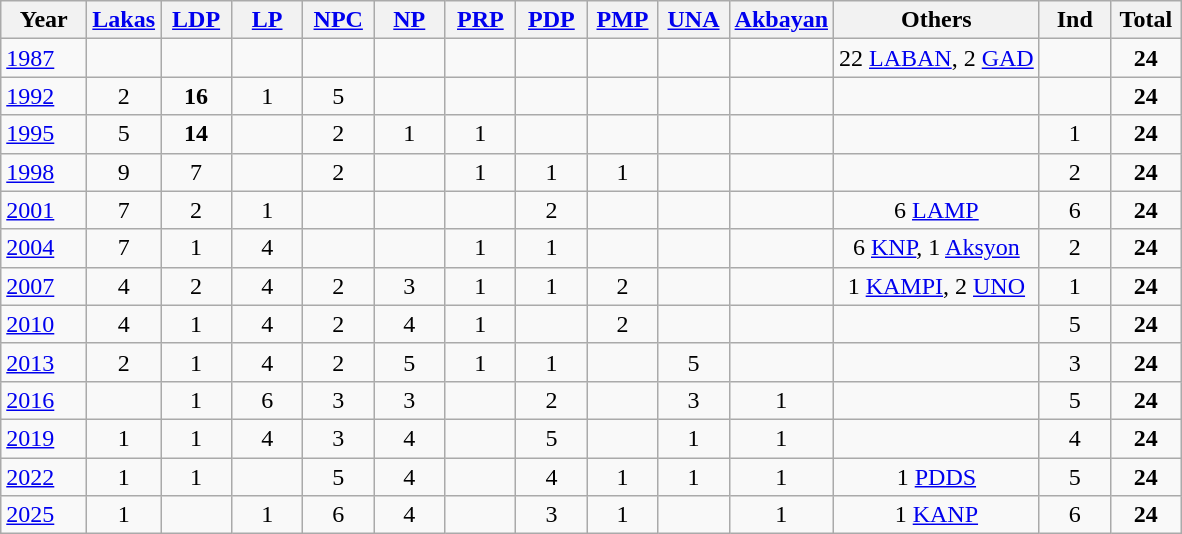<table class="wikitable" style="text-align:center;">
<tr>
<th width=50px>Year</th>
<th width=40px><a href='#'>Lakas</a></th>
<th width=40px><a href='#'>LDP</a></th>
<th width=40px><a href='#'>LP</a></th>
<th width=40px><a href='#'>NPC</a></th>
<th width=40px><a href='#'>NP</a></th>
<th width=40px><a href='#'>PRP</a></th>
<th width=40px><a href='#'>PDP</a></th>
<th width=40px><a href='#'>PMP</a></th>
<th width=40px><a href='#'>UNA</a></th>
<th width=40px><a href='#'>Akbayan</a></th>
<th>Others</th>
<th width=40px>Ind</th>
<th width=40px>Total</th>
</tr>
<tr>
<td align=left><a href='#'>1987</a></td>
<td></td>
<td></td>
<td></td>
<td></td>
<td></td>
<td></td>
<td></td>
<td></td>
<td></td>
<td></td>
<td>22 <a href='#'>LABAN</a>, 2 <a href='#'>GAD</a></td>
<td></td>
<td><strong>24</strong></td>
</tr>
<tr>
<td align=left><a href='#'>1992</a></td>
<td>2</td>
<td><strong>16</strong></td>
<td>1</td>
<td>5</td>
<td></td>
<td></td>
<td></td>
<td></td>
<td></td>
<td></td>
<td></td>
<td></td>
<td><strong>24</strong></td>
</tr>
<tr>
<td align=left><a href='#'>1995</a></td>
<td>5</td>
<td><strong>14</strong></td>
<td></td>
<td>2</td>
<td>1</td>
<td>1</td>
<td></td>
<td></td>
<td></td>
<td></td>
<td></td>
<td>1</td>
<td><strong>24</strong></td>
</tr>
<tr>
<td align=left><a href='#'>1998</a></td>
<td>9</td>
<td>7</td>
<td></td>
<td>2</td>
<td></td>
<td>1</td>
<td>1</td>
<td>1</td>
<td></td>
<td></td>
<td></td>
<td>2</td>
<td><strong>24</strong></td>
</tr>
<tr>
<td align=left><a href='#'>2001</a></td>
<td>7</td>
<td>2</td>
<td>1</td>
<td></td>
<td></td>
<td></td>
<td>2</td>
<td></td>
<td></td>
<td></td>
<td>6 <a href='#'>LAMP</a></td>
<td>6</td>
<td><strong>24</strong></td>
</tr>
<tr>
<td align=left><a href='#'>2004</a></td>
<td>7</td>
<td>1</td>
<td>4</td>
<td></td>
<td></td>
<td>1</td>
<td>1</td>
<td></td>
<td></td>
<td></td>
<td>6 <a href='#'>KNP</a>, 1 <a href='#'>Aksyon</a></td>
<td>2</td>
<td><strong>24</strong></td>
</tr>
<tr>
<td align=left><a href='#'>2007</a></td>
<td>4</td>
<td>2</td>
<td>4</td>
<td>2</td>
<td>3</td>
<td>1</td>
<td>1</td>
<td>2</td>
<td></td>
<td></td>
<td>1 <a href='#'>KAMPI</a>, 2 <a href='#'>UNO</a></td>
<td>1</td>
<td><strong>24</strong></td>
</tr>
<tr>
<td align=left><a href='#'>2010</a></td>
<td>4</td>
<td>1</td>
<td>4</td>
<td>2</td>
<td>4</td>
<td>1</td>
<td></td>
<td>2</td>
<td></td>
<td></td>
<td></td>
<td>5</td>
<td><strong>24</strong></td>
</tr>
<tr>
<td align=left><a href='#'>2013</a></td>
<td>2</td>
<td>1</td>
<td>4</td>
<td>2</td>
<td>5</td>
<td>1</td>
<td>1</td>
<td></td>
<td>5</td>
<td></td>
<td></td>
<td>3</td>
<td><strong>24</strong></td>
</tr>
<tr>
<td align=left><a href='#'>2016</a></td>
<td></td>
<td>1</td>
<td>6</td>
<td>3</td>
<td>3</td>
<td></td>
<td>2</td>
<td></td>
<td>3</td>
<td>1</td>
<td></td>
<td>5</td>
<td><strong>24</strong></td>
</tr>
<tr>
<td align=left><a href='#'>2019</a></td>
<td>1</td>
<td>1</td>
<td>4</td>
<td>3</td>
<td>4</td>
<td></td>
<td>5</td>
<td></td>
<td>1</td>
<td>1</td>
<td></td>
<td>4</td>
<td><strong>24</strong></td>
</tr>
<tr>
<td align=left><a href='#'>2022</a></td>
<td>1</td>
<td>1</td>
<td></td>
<td>5</td>
<td>4</td>
<td></td>
<td>4</td>
<td>1</td>
<td>1</td>
<td>1</td>
<td>1 <a href='#'>PDDS</a></td>
<td>5</td>
<td><strong>24</strong></td>
</tr>
<tr>
<td align="left"><a href='#'>2025</a></td>
<td>1</td>
<td></td>
<td>1</td>
<td>6</td>
<td>4</td>
<td></td>
<td>3</td>
<td>1</td>
<td></td>
<td>1</td>
<td>1 <a href='#'>KANP</a></td>
<td>6</td>
<td><strong>24</strong></td>
</tr>
</table>
